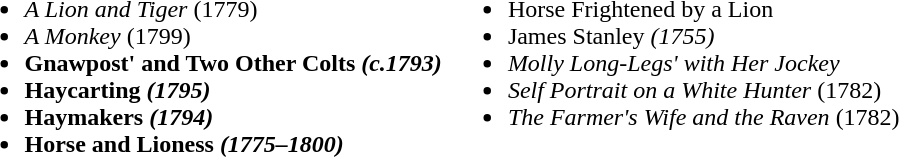<table>
<tr ---- valign="top">
<td><br><ul><li><em>A Lion and Tiger</em> (1779)</li><li><em>A Monkey</em> (1799)</li><li><strong>Gnawpost' and Two Other Colts<em> (c.1793)</li><li></em>Haycarting<em> (1795)</li><li></em>Haymakers<em> (1794)</li><li></em>Horse and Lioness<em> (1775–1800)</li></ul></td>
<td><br><ul><li></em>Horse Frightened by a Lion<em></li><li></em>James Stanley<em> (1755)</li><li></strong>Molly Long-Legs' with Her Jockey</em></li><li><em>Self Portrait on a White Hunter</em> (1782)</li><li><em>The Farmer's Wife and the Raven</em> (1782)</li></ul></td>
</tr>
</table>
